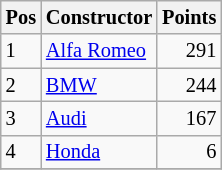<table class="wikitable"   style="font-size:   85%;">
<tr>
<th>Pos</th>
<th>Constructor</th>
<th>Points</th>
</tr>
<tr>
<td>1</td>
<td> <a href='#'>Alfa Romeo</a></td>
<td align="right">291</td>
</tr>
<tr>
<td>2</td>
<td> <a href='#'>BMW</a></td>
<td align="right">244</td>
</tr>
<tr>
<td>3</td>
<td> <a href='#'>Audi</a></td>
<td align="right">167</td>
</tr>
<tr>
<td>4</td>
<td> <a href='#'>Honda</a></td>
<td align="right">6</td>
</tr>
<tr>
</tr>
</table>
